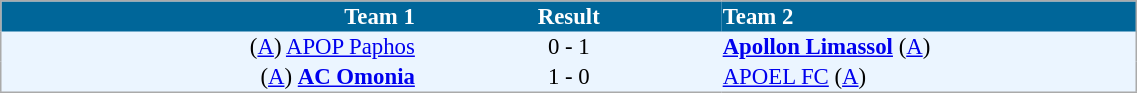<table cellspacing="0" style="background: #EBF5FF; border: 1px #aaa solid; border-collapse: collapse; font-size: 95%;" width=60%>
<tr bgcolor=#006699 style="color:white;">
<th width=30% align="right">Team 1</th>
<th width=22% align="center">Result</th>
<th width=30% align="left">Team 2</th>
</tr>
<tr>
<td align=right>(<a href='#'>A</a>) <a href='#'>APOP Paphos</a></td>
<td align=center>0 - 1</td>
<td align=left><strong><a href='#'>Apollon Limassol</a></strong> (<a href='#'>A</a>)</td>
</tr>
<tr>
<td align=right>(<a href='#'>A</a>) <strong><a href='#'>AC Omonia</a></strong></td>
<td align=center>1 - 0</td>
<td align=left><a href='#'>APOEL FC</a> (<a href='#'>A</a>)</td>
</tr>
<tr>
</tr>
</table>
